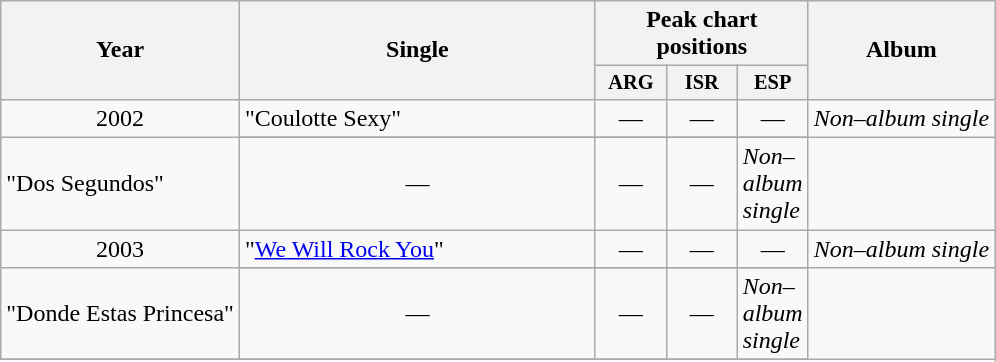<table class="wikitable" style="text-align:center;">
<tr>
<th rowspan="2">Year</th>
<th rowspan="2" width="230">Single</th>
<th colspan="3">Peak chart positions</th>
<th rowspan="2">Album</th>
</tr>
<tr>
<th style="width:3em;font-size:85%">ARG</th>
<th style="width:3em;font-size:85%">ISR</th>
<th style="width:3em;font-size:85%">ESP</th>
</tr>
<tr>
<td rowspan="2">2002</td>
<td align="left">"Coulotte Sexy"</td>
<td>—</td>
<td>—</td>
<td>—</td>
<td align="left"><em>Non–album single</em></td>
</tr>
<tr>
</tr>
<tr>
<td align="left">"Dos Segundos"</td>
<td>—</td>
<td>—</td>
<td>—</td>
<td align="left"><em>Non–album single</em></td>
</tr>
<tr>
<td rowspan="2">2003</td>
<td align="left">"<a href='#'>We Will Rock You</a>"</td>
<td>—</td>
<td>—</td>
<td>—</td>
<td align="left"><em>Non–album single</em></td>
</tr>
<tr>
</tr>
<tr>
<td align="left">"Donde Estas Princesa"</td>
<td>—</td>
<td>—</td>
<td>—</td>
<td align="left"><em>Non–album single</em></td>
</tr>
<tr>
</tr>
</table>
